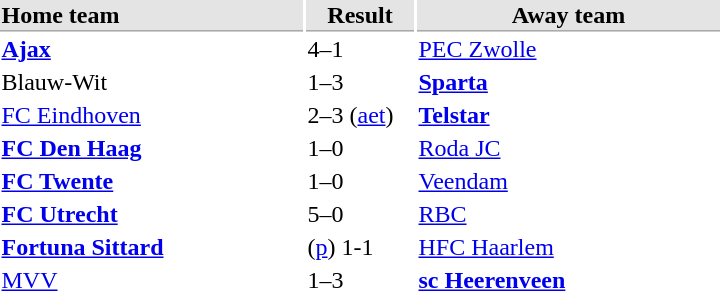<table>
<tr bgcolor="#E4E4E4">
<th style="border-bottom:1px solid #AAAAAA" width="200" align="left">Home team</th>
<th style="border-bottom:1px solid #AAAAAA" width="70" align="center">Result</th>
<th style="border-bottom:1px solid #AAAAAA" width="200">Away team</th>
</tr>
<tr>
<td><strong><a href='#'>Ajax</a></strong></td>
<td>4–1</td>
<td><a href='#'>PEC Zwolle</a></td>
</tr>
<tr>
<td>Blauw-Wit</td>
<td>1–3</td>
<td><strong><a href='#'>Sparta</a></strong></td>
</tr>
<tr>
<td><a href='#'>FC Eindhoven</a></td>
<td>2–3 (<a href='#'>aet</a>)</td>
<td><strong><a href='#'>Telstar</a></strong></td>
</tr>
<tr>
<td><strong><a href='#'>FC Den Haag</a></strong></td>
<td>1–0</td>
<td><a href='#'>Roda JC</a></td>
</tr>
<tr>
<td><strong><a href='#'>FC Twente</a></strong></td>
<td>1–0</td>
<td><a href='#'>Veendam</a></td>
</tr>
<tr>
<td><strong><a href='#'>FC Utrecht</a></strong></td>
<td>5–0</td>
<td><a href='#'>RBC</a></td>
</tr>
<tr>
<td><strong><a href='#'>Fortuna Sittard</a></strong></td>
<td>(<a href='#'>p</a>) 1-1</td>
<td><a href='#'>HFC Haarlem</a></td>
</tr>
<tr>
<td><a href='#'>MVV</a></td>
<td>1–3</td>
<td><strong><a href='#'>sc Heerenveen</a></strong></td>
</tr>
</table>
